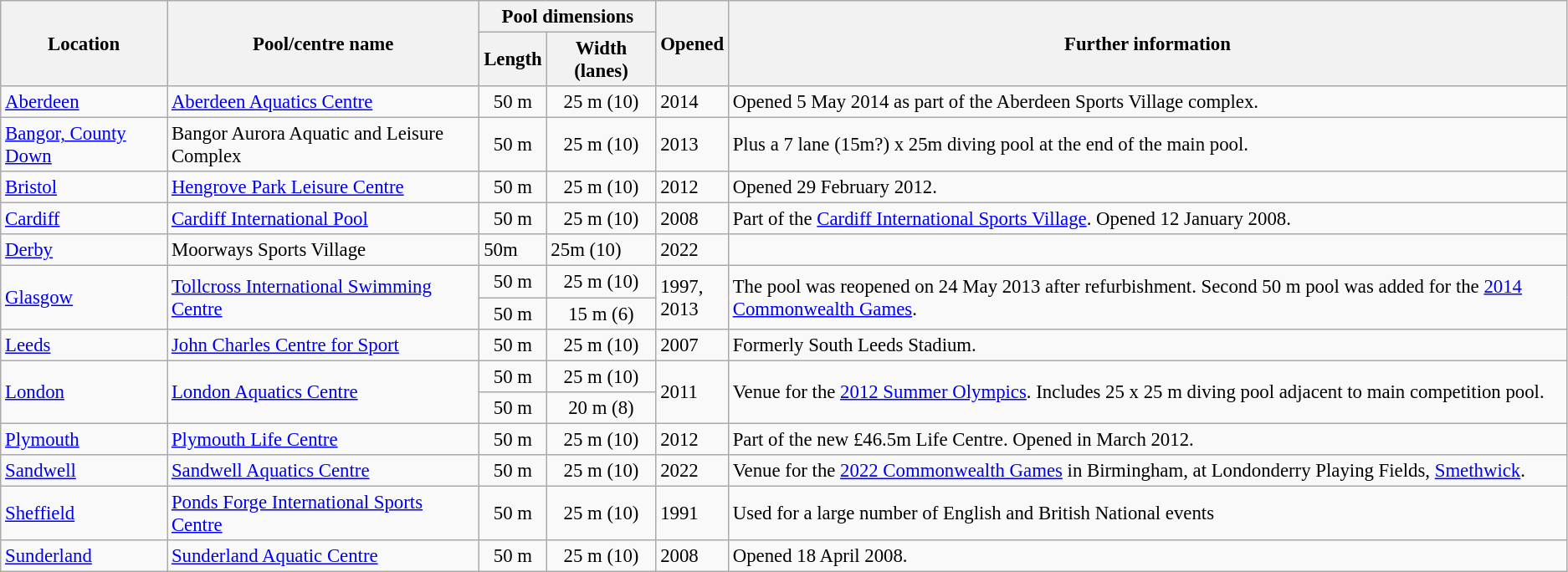<table class="wikitable" style="font-size:95%">
<tr>
<th rowspan="2">Location</th>
<th rowspan="2">Pool/centre name</th>
<th colspan="2">Pool dimensions</th>
<th rowspan="2">Opened</th>
<th rowspan="2">Further information</th>
</tr>
<tr>
<th>Length</th>
<th>Width (lanes)</th>
</tr>
<tr>
<td><a href='#'>Aberdeen</a></td>
<td><a href='#'>Aberdeen Aquatics Centre</a></td>
<td align="center">50 m</td>
<td align="center">25 m (10)</td>
<td>2014</td>
<td>Opened 5 May 2014 as part of the Aberdeen Sports Village complex.</td>
</tr>
<tr>
<td><a href='#'>Bangor, County Down</a></td>
<td>Bangor Aurora Aquatic and Leisure Complex</td>
<td align="center">50 m</td>
<td align="center">25 m (10)</td>
<td>2013</td>
<td>Plus a 7 lane (15m?) x  25m diving pool at the end of the main pool.</td>
</tr>
<tr>
<td><a href='#'>Bristol</a></td>
<td><a href='#'>Hengrove Park Leisure Centre</a></td>
<td align="center">50 m</td>
<td align="center">25 m (10)</td>
<td>2012</td>
<td>Opened 29 February 2012.</td>
</tr>
<tr>
<td><a href='#'>Cardiff</a></td>
<td><a href='#'>Cardiff International Pool</a></td>
<td align="center">50 m</td>
<td align="center">25 m (10)</td>
<td>2008</td>
<td>Part of the <a href='#'>Cardiff International Sports Village</a>. Opened 12 January 2008.</td>
</tr>
<tr>
<td><a href='#'>Derby</a></td>
<td>Moorways Sports Village</td>
<td>50m</td>
<td>25m (10)</td>
<td>2022</td>
</tr>
<tr>
<td rowspan="2"><a href='#'>Glasgow</a></td>
<td rowspan="2"><a href='#'>Tollcross International Swimming Centre</a></td>
<td align="center">50 m</td>
<td align="center">25 m (10)</td>
<td rowspan="2">1997,<br>2013</td>
<td rowspan="2">The pool was reopened on 24 May 2013 after refurbishment. Second 50 m pool was added for the <a href='#'>2014 Commonwealth Games</a>.</td>
</tr>
<tr>
<td align="center">50 m</td>
<td align="center">15 m (6)</td>
</tr>
<tr>
<td><a href='#'>Leeds</a></td>
<td><a href='#'>John Charles Centre for Sport</a></td>
<td align="center">50 m</td>
<td align="center">25 m (10)</td>
<td>2007</td>
<td>Formerly South Leeds Stadium.</td>
</tr>
<tr>
<td rowspan="2"><a href='#'>London</a></td>
<td rowspan="2"><a href='#'>London Aquatics Centre</a></td>
<td align="center">50 m</td>
<td align="center">25 m (10)</td>
<td rowspan="2">2011</td>
<td rowspan="2">Venue for the <a href='#'>2012 Summer Olympics</a>. Includes 25 x 25 m diving pool adjacent to main competition pool.</td>
</tr>
<tr>
<td align="center">50 m</td>
<td align="center">20 m (8)</td>
</tr>
<tr>
<td><a href='#'>Plymouth</a></td>
<td><a href='#'>Plymouth Life Centre</a></td>
<td align="center">50 m</td>
<td align="center">25 m (10)</td>
<td>2012</td>
<td>Part of the new £46.5m Life Centre. Opened in March 2012.</td>
</tr>
<tr>
<td><a href='#'>Sandwell</a></td>
<td><a href='#'>Sandwell Aquatics Centre</a></td>
<td align="center">50 m</td>
<td align="center">25 m (10)</td>
<td>2022</td>
<td>Venue for the <a href='#'>2022 Commonwealth Games</a> in Birmingham, at Londonderry Playing Fields, <a href='#'>Smethwick</a>.</td>
</tr>
<tr>
<td><a href='#'>Sheffield</a></td>
<td><a href='#'>Ponds Forge International Sports Centre</a></td>
<td align="center">50 m</td>
<td align="center">25 m (10)</td>
<td>1991</td>
<td>Used for a large number of English and British National events</td>
</tr>
<tr>
<td><a href='#'>Sunderland</a></td>
<td><a href='#'>Sunderland Aquatic Centre</a></td>
<td align="center">50 m</td>
<td align="center">25 m (10)</td>
<td>2008</td>
<td>Opened 18 April 2008.</td>
</tr>
</table>
